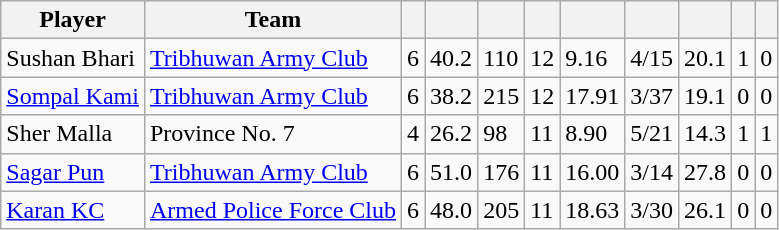<table class="wikitable">
<tr>
<th>Player</th>
<th>Team</th>
<th></th>
<th></th>
<th></th>
<th></th>
<th></th>
<th></th>
<th></th>
<th></th>
<th></th>
</tr>
<tr>
<td>Sushan Bhari</td>
<td><a href='#'>Tribhuwan Army Club</a></td>
<td>6</td>
<td>40.2</td>
<td>110</td>
<td>12</td>
<td>9.16</td>
<td>4/15</td>
<td>20.1</td>
<td>1</td>
<td>0</td>
</tr>
<tr>
<td><a href='#'>Sompal Kami</a></td>
<td><a href='#'>Tribhuwan Army Club</a></td>
<td>6</td>
<td>38.2</td>
<td>215</td>
<td>12</td>
<td>17.91</td>
<td>3/37</td>
<td>19.1</td>
<td>0</td>
<td>0</td>
</tr>
<tr>
<td>Sher Malla</td>
<td>Province No. 7</td>
<td>4</td>
<td>26.2</td>
<td>98</td>
<td>11</td>
<td>8.90</td>
<td>5/21</td>
<td>14.3</td>
<td>1</td>
<td>1</td>
</tr>
<tr>
<td><a href='#'>Sagar Pun</a></td>
<td><a href='#'>Tribhuwan Army Club</a></td>
<td>6</td>
<td>51.0</td>
<td>176</td>
<td>11</td>
<td>16.00</td>
<td>3/14</td>
<td>27.8</td>
<td>0</td>
<td>0</td>
</tr>
<tr>
<td><a href='#'>Karan KC</a></td>
<td><a href='#'>Armed Police Force Club</a></td>
<td>6</td>
<td>48.0</td>
<td>205</td>
<td>11</td>
<td>18.63</td>
<td>3/30</td>
<td>26.1</td>
<td>0</td>
<td>0</td>
</tr>
</table>
